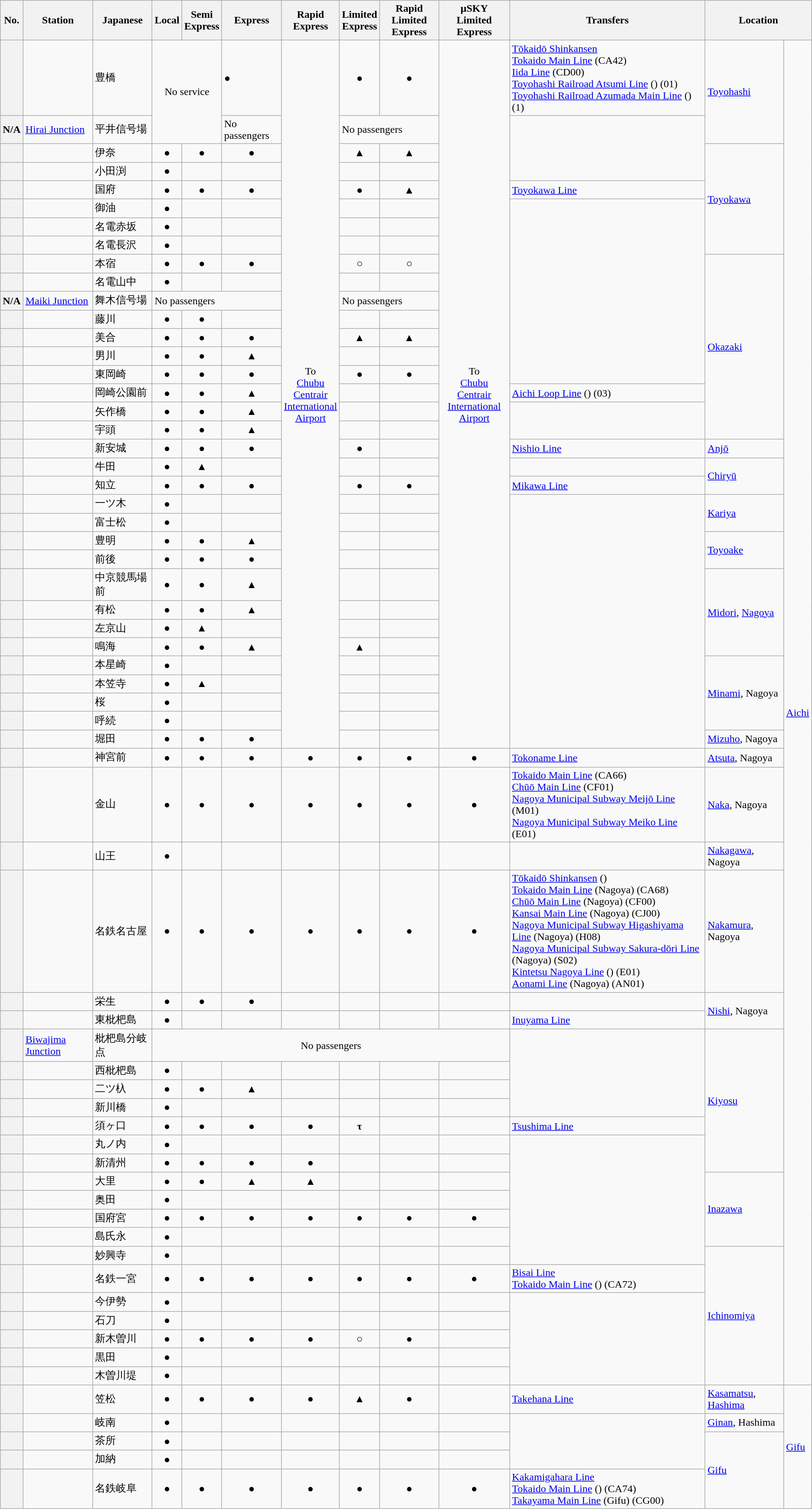<table class="wikitable">
<tr>
<th>No.</th>
<th>Station</th>
<th>Japanese</th>
<th>Local</th>
<th>Semi<br>Express</th>
<th>Express</th>
<th>Rapid<br>Express</th>
<th>Limited<br>Express</th>
<th>Rapid Limited<br>Express</th>
<th>μSKY<br>Limited Express</th>
<th>Transfers</th>
<th colspan="2">Location</th>
</tr>
<tr>
<th></th>
<td></td>
<td>豊橋</td>
<td align="center" rowspan="2" colspan="2">No service</td>
<td>●</td>
<td align="center" rowspan="34">To <br><a href='#'>Chubu<br> Centrair<br>International<br>Airport</a></td>
<td align="center">●</td>
<td align="center">●</td>
<td align="center" rowspan="34">To <br> <a href='#'>Chubu<br> Centrair<br>International<br>Airport</a></td>
<td> <a href='#'>Tōkaidō Shinkansen</a><br> <a href='#'>Tokaido Main Line</a> (CA42)<br> <a href='#'>Iida Line</a> (CD00)<br> <a href='#'>Toyohashi Railroad Atsumi Line</a> () (01)<br> <a href='#'>Toyohashi Railroad Azumada Main Line</a> () (1)</td>
<td rowspan="2"><a href='#'>Toyohashi</a></td>
<td rowspan="58"><a href='#'>Aichi</a></td>
</tr>
<tr>
<th>N/A</th>
<td><a href='#'>Hirai Junction</a></td>
<td>平井信号場</td>
<td>No passengers</td>
<td colspan="2">No passengers</td>
<td rowspan="3"></td>
</tr>
<tr>
<th></th>
<td></td>
<td>伊奈</td>
<td align="center">●</td>
<td align="center">●</td>
<td align="center">●</td>
<td align="center">▲</td>
<td align="center">▲</td>
<td rowspan="6"><a href='#'>Toyokawa</a></td>
</tr>
<tr>
<th></th>
<td></td>
<td>小田渕</td>
<td align="center">●</td>
<td align="center"></td>
<td align="center"></td>
<td align="center"></td>
<td align="center"></td>
</tr>
<tr>
<th></th>
<td></td>
<td>国府</td>
<td align="center">●</td>
<td align="center">●</td>
<td align="center">●</td>
<td align="center">●</td>
<td align="center">▲</td>
<td> <a href='#'>Toyokawa Line</a></td>
</tr>
<tr>
<th></th>
<td></td>
<td>御油</td>
<td align="center">●</td>
<td align="center"></td>
<td align="center"></td>
<td align="center"></td>
<td align="center"></td>
<td rowspan="10"></td>
</tr>
<tr>
<th></th>
<td></td>
<td>名電赤坂</td>
<td align="center">●</td>
<td align="center"></td>
<td align="center"></td>
<td align="center"></td>
<td align="center"></td>
</tr>
<tr>
<th></th>
<td></td>
<td>名電長沢</td>
<td align="center">●</td>
<td align="center"></td>
<td align="center"></td>
<td align="center"></td>
<td align="center"></td>
</tr>
<tr>
<th></th>
<td></td>
<td>本宿</td>
<td align="center">●</td>
<td align="center">●</td>
<td align="center">●</td>
<td align="center">○</td>
<td align="center">○</td>
<td rowspan="10"><a href='#'>Okazaki</a></td>
</tr>
<tr>
<th></th>
<td></td>
<td>名電山中</td>
<td align="center">●</td>
<td align="center"></td>
<td align="center"></td>
<td align="center"></td>
<td align="center"></td>
</tr>
<tr>
<th>N/A</th>
<td><a href='#'>Maiki Junction</a></td>
<td>舞木信号場</td>
<td colspan="3">No passengers</td>
<td colspan="2">No passengers</td>
</tr>
<tr>
<th></th>
<td></td>
<td>藤川</td>
<td align="center">●</td>
<td align="center">●</td>
<td align="center"></td>
<td align="center"></td>
<td align="center"></td>
</tr>
<tr>
<th></th>
<td></td>
<td>美合</td>
<td align="center">●</td>
<td align="center">●</td>
<td align="center">●</td>
<td align="center">▲</td>
<td align="center">▲</td>
</tr>
<tr>
<th></th>
<td></td>
<td>男川</td>
<td align="center">●</td>
<td align="center">●</td>
<td align="center">▲</td>
<td align="center"></td>
<td align="center"></td>
</tr>
<tr>
<th></th>
<td></td>
<td>東岡崎</td>
<td align="center">●</td>
<td align="center">●</td>
<td align="center">●</td>
<td align="center">●</td>
<td align="center">●</td>
</tr>
<tr>
<th></th>
<td></td>
<td>岡崎公園前</td>
<td align="center">●</td>
<td align="center">●</td>
<td align="center">▲</td>
<td align="center"></td>
<td align="center"></td>
<td> <a href='#'>Aichi Loop Line</a> () (03)</td>
</tr>
<tr>
<th></th>
<td></td>
<td>矢作橋</td>
<td align="center">●</td>
<td align="center">●</td>
<td align="center">▲</td>
<td align="center"></td>
<td align="center"></td>
<td rowspan="2"></td>
</tr>
<tr>
<th></th>
<td></td>
<td>宇頭　</td>
<td align="center">●</td>
<td align="center">●</td>
<td align="center">▲</td>
<td align="center"></td>
<td align="center"></td>
</tr>
<tr>
<th></th>
<td></td>
<td>新安城</td>
<td align="center">●</td>
<td align="center">●</td>
<td align="center">●</td>
<td align="center">●</td>
<td align="center"></td>
<td> <a href='#'>Nishio Line</a></td>
<td><a href='#'>Anjō</a></td>
</tr>
<tr>
<th></th>
<td></td>
<td>牛田</td>
<td align="center">●</td>
<td align="center">▲</td>
<td align="center"></td>
<td align="center"></td>
<td align="center"></td>
<td></td>
<td rowspan="2"><a href='#'>Chiryū</a></td>
</tr>
<tr>
<th></th>
<td></td>
<td>知立</td>
<td align="center">●</td>
<td align="center">●</td>
<td align="center">●</td>
<td align="center">●</td>
<td align="center">●</td>
<td>  <a href='#'>Mikawa Line</a></td>
</tr>
<tr>
<th></th>
<td></td>
<td>一ツ木</td>
<td align="center">●</td>
<td align="center"></td>
<td align="center"></td>
<td align="center"></td>
<td align="center"></td>
<td rowspan="13"></td>
<td rowspan="2"><a href='#'>Kariya</a></td>
</tr>
<tr>
<th></th>
<td></td>
<td>富士松</td>
<td align="center">●</td>
<td align="center"></td>
<td align="center"></td>
<td align="center"></td>
<td align="center"></td>
</tr>
<tr>
<th></th>
<td></td>
<td>豊明</td>
<td align="center">●</td>
<td align="center">●</td>
<td align="center">▲</td>
<td align="center"></td>
<td align="center"></td>
<td rowspan="2"><a href='#'>Toyoake</a></td>
</tr>
<tr>
<th></th>
<td></td>
<td>前後</td>
<td align="center">●</td>
<td align="center">●</td>
<td align="center">●</td>
<td align="center"></td>
<td align="center"></td>
</tr>
<tr>
<th></th>
<td></td>
<td>中京競馬場前</td>
<td align="center">●</td>
<td align="center">●</td>
<td align="center">▲</td>
<td align="center"></td>
<td align="center"></td>
<td rowspan="4"><a href='#'>Midori</a>, <a href='#'>Nagoya</a></td>
</tr>
<tr>
<th></th>
<td></td>
<td>有松</td>
<td align="center">●</td>
<td align="center">●</td>
<td align="center">▲</td>
<td align="center"></td>
<td align="center"></td>
</tr>
<tr>
<th></th>
<td></td>
<td>左京山</td>
<td align="center">●</td>
<td align="center">▲</td>
<td align="center"></td>
<td align="center"></td>
<td align="center"></td>
</tr>
<tr>
<th></th>
<td></td>
<td>鳴海</td>
<td align="center">●</td>
<td align="center">●</td>
<td align="center">▲</td>
<td align="center">▲</td>
<td align="center"></td>
</tr>
<tr>
<th></th>
<td></td>
<td>本星崎</td>
<td align="center">●</td>
<td align="center"></td>
<td align="center"></td>
<td align="center"></td>
<td align="center"></td>
<td rowspan="4"><a href='#'>Minami</a>, Nagoya</td>
</tr>
<tr>
<th></th>
<td></td>
<td>本笠寺</td>
<td align="center">●</td>
<td align="center">▲</td>
<td align="center"></td>
<td align="center"></td>
<td align="center"></td>
</tr>
<tr>
<th></th>
<td></td>
<td>桜</td>
<td align="center">●</td>
<td align="center"></td>
<td align="center"></td>
<td align="center"></td>
<td align="center"></td>
</tr>
<tr>
<th></th>
<td></td>
<td>呼続</td>
<td align="center">●</td>
<td align="center"></td>
<td align="center"></td>
<td align="center"></td>
<td align="center"></td>
</tr>
<tr>
<th></th>
<td></td>
<td>堀田</td>
<td align="center">●</td>
<td align="center">●</td>
<td align="center">●</td>
<td align="center"></td>
<td align="center"></td>
<td><a href='#'>Mizuho</a>, Nagoya</td>
</tr>
<tr>
<th></th>
<td></td>
<td>神宮前</td>
<td align="center">●</td>
<td align="center">●</td>
<td align="center">●</td>
<td align="center">●</td>
<td align="center">●</td>
<td align="center">●</td>
<td align="center">●</td>
<td> <a href='#'>Tokoname Line</a></td>
<td><a href='#'>Atsuta</a>, Nagoya</td>
</tr>
<tr>
<th></th>
<td></td>
<td>金山</td>
<td align="center">●</td>
<td align="center">●</td>
<td align="center">●</td>
<td align="center">●</td>
<td align="center">●</td>
<td align="center">●</td>
<td align="center">●</td>
<td> <a href='#'>Tokaido Main Line</a> (CA66)<br> <a href='#'>Chūō Main Line</a> (CF01)<br> <a href='#'>Nagoya Municipal Subway Meijō Line</a> (M01)<br> <a href='#'>Nagoya Municipal Subway Meiko Line</a> (E01)</td>
<td><a href='#'>Naka</a>, Nagoya</td>
</tr>
<tr>
<th></th>
<td></td>
<td>山王</td>
<td align="center">●</td>
<td align="center"></td>
<td align="center"></td>
<td align="center"></td>
<td align="center"></td>
<td align="center"></td>
<td align="center"></td>
<td></td>
<td><a href='#'>Nakagawa</a>, Nagoya</td>
</tr>
<tr>
<th></th>
<td></td>
<td>名鉄名古屋</td>
<td align="center">●</td>
<td align="center">●</td>
<td align="center">●</td>
<td align="center">●</td>
<td align="center">●</td>
<td align="center">●</td>
<td align="center">●</td>
<td> <a href='#'>Tōkaidō Shinkansen</a> ()<br> <a href='#'>Tokaido Main Line</a> (Nagoya) (CA68)<br> <a href='#'>Chūō Main Line</a> (Nagoya) (CF00)<br> <a href='#'>Kansai Main Line</a> (Nagoya) (CJ00)<br> <a href='#'>Nagoya Municipal Subway Higashiyama Line</a> (Nagoya) (H08)<br> <a href='#'>Nagoya Municipal Subway Sakura-dōri Line</a> (Nagoya) (S02)<br> <a href='#'>Kintetsu Nagoya Line</a> () (E01)<br> <a href='#'>Aonami Line</a> (Nagoya) (AN01)</td>
<td><a href='#'>Nakamura</a>, Nagoya</td>
</tr>
<tr>
<th></th>
<td></td>
<td>栄生</td>
<td align="center">●</td>
<td align="center">●</td>
<td align="center">●</td>
<td align="center"></td>
<td align="center"></td>
<td align="center"></td>
<td align="center"></td>
<td></td>
<td rowspan="2"><a href='#'>Nishi</a>, Nagoya</td>
</tr>
<tr>
<th></th>
<td></td>
<td>東枇杷島</td>
<td align="center">●</td>
<td align="center"></td>
<td align="center"></td>
<td align="center"></td>
<td align="center"></td>
<td align="center"></td>
<td align="center"></td>
<td> <a href='#'>Inuyama Line</a></td>
</tr>
<tr>
<th></th>
<td><a href='#'>Biwajima Junction</a></td>
<td>枇杷島分岐点</td>
<td align="center" colspan="7">No passengers</td>
<td rowspan="4"></td>
<td rowspan="7"><a href='#'>Kiyosu</a></td>
</tr>
<tr>
<th></th>
<td></td>
<td>西枇杷島</td>
<td align="center">●</td>
<td align="center"></td>
<td align="center"></td>
<td align="center"></td>
<td align="center"></td>
<td align="center"></td>
<td align="center"></td>
</tr>
<tr>
<th></th>
<td></td>
<td>二ツ杁</td>
<td align="center">●</td>
<td align="center">●</td>
<td align="center">▲</td>
<td align="center"></td>
<td align="center"></td>
<td align="center"></td>
<td align="center"></td>
</tr>
<tr>
<th></th>
<td></td>
<td>新川橋</td>
<td align="center">●</td>
<td align="center"></td>
<td align="center"></td>
<td align="center"></td>
<td align="center"></td>
<td align="center"></td>
<td align="center"></td>
</tr>
<tr>
<th></th>
<td></td>
<td>須ヶ口</td>
<td align="center">●</td>
<td align="center">●</td>
<td align="center">●</td>
<td align="center">●</td>
<td align="center"><strong>τ</strong></td>
<td align="center"></td>
<td align="center"></td>
<td> <a href='#'>Tsushima Line</a></td>
</tr>
<tr>
<th></th>
<td></td>
<td>丸ノ内</td>
<td align="center">●</td>
<td align="center"></td>
<td align="center"></td>
<td align="center"></td>
<td align="center"></td>
<td align="center"></td>
<td align="center"></td>
<td rowspan="7"></td>
</tr>
<tr>
<th></th>
<td></td>
<td>新清州</td>
<td align="center">●</td>
<td align="center">●</td>
<td align="center">●</td>
<td align="center">●</td>
<td align="center"></td>
<td align="center"></td>
<td align="center"></td>
</tr>
<tr>
<th></th>
<td></td>
<td>大里</td>
<td align="center">●</td>
<td align="center">●</td>
<td align="center">▲</td>
<td align="center">▲</td>
<td align="center"></td>
<td align="center"></td>
<td align="center"></td>
<td rowspan="4"><a href='#'>Inazawa</a></td>
</tr>
<tr>
<th></th>
<td></td>
<td>奥田</td>
<td align="center">●</td>
<td align="center"></td>
<td align="center"></td>
<td align="center"></td>
<td align="center"></td>
<td align="center"></td>
<td align="center"></td>
</tr>
<tr>
<th></th>
<td></td>
<td>国府宮</td>
<td align="center">●</td>
<td align="center">●</td>
<td align="center">●</td>
<td align="center">●</td>
<td align="center">●</td>
<td align="center">●</td>
<td align="center">●</td>
</tr>
<tr>
<th></th>
<td></td>
<td>島氏永</td>
<td align="center">●</td>
<td align="center"></td>
<td align="center"></td>
<td align="center"></td>
<td align="center"></td>
<td align="center"></td>
<td align="center"></td>
</tr>
<tr>
<th></th>
<td></td>
<td>妙興寺</td>
<td align="center">●</td>
<td align="center"></td>
<td align="center"></td>
<td align="center"></td>
<td align="center"></td>
<td align="center"></td>
<td align="center"></td>
<td rowspan="7"><a href='#'>Ichinomiya</a></td>
</tr>
<tr>
<th></th>
<td></td>
<td>名鉄一宮</td>
<td align="center">●</td>
<td align="center">●</td>
<td align="center">●</td>
<td align="center">●</td>
<td align="center">●</td>
<td align="center">●</td>
<td align="center">●</td>
<td> <a href='#'>Bisai Line</a><br> <a href='#'>Tokaido Main Line</a> () (CA72)</td>
</tr>
<tr>
<th></th>
<td></td>
<td>今伊勢</td>
<td align="center">●</td>
<td align="center"></td>
<td align="center"></td>
<td align="center"></td>
<td align="center"></td>
<td align="center"></td>
<td align="center"></td>
<td rowspan="5"></td>
</tr>
<tr>
<th></th>
<td></td>
<td>石刀</td>
<td align="center">●</td>
<td align="center"></td>
<td align="center"></td>
<td align="center"></td>
<td align="center"></td>
<td align="center"></td>
<td align="center"></td>
</tr>
<tr>
<th></th>
<td></td>
<td>新木曽川</td>
<td align="center">●</td>
<td align="center">●</td>
<td align="center">●</td>
<td align="center">●</td>
<td align="center">○</td>
<td align="center">●</td>
<td align="center"></td>
</tr>
<tr>
<th></th>
<td></td>
<td>黒田</td>
<td align="center">●</td>
<td align="center"></td>
<td align="center"></td>
<td align="center"></td>
<td align="center"></td>
<td align="center"></td>
<td align="center"></td>
</tr>
<tr>
<th></th>
<td></td>
<td>木曽川堤</td>
<td align="center">●</td>
<td align="center"></td>
<td align="center"></td>
<td align="center"></td>
<td align="center"></td>
<td align="center"></td>
<td align="center"></td>
</tr>
<tr>
<th></th>
<td></td>
<td>笠松</td>
<td align="center">●</td>
<td align="center">●</td>
<td align="center">●</td>
<td align="center">●</td>
<td align="center">▲</td>
<td align="center">●</td>
<td align="center"></td>
<td> <a href='#'>Takehana Line</a></td>
<td><a href='#'>Kasamatsu</a>, <a href='#'>Hashima</a></td>
<td rowspan="5"><a href='#'>Gifu</a></td>
</tr>
<tr>
<th></th>
<td></td>
<td>岐南</td>
<td align="center">●</td>
<td align="center"></td>
<td align="center"></td>
<td align="center"></td>
<td align="center"></td>
<td align="center"></td>
<td align="center"></td>
<td rowspan="3"></td>
<td><a href='#'>Ginan</a>, Hashima</td>
</tr>
<tr>
<th></th>
<td></td>
<td>茶所</td>
<td align="center">●</td>
<td align="center"></td>
<td align="center"></td>
<td align="center"></td>
<td align="center"></td>
<td align="center"></td>
<td align="center"></td>
<td rowspan="3"><a href='#'>Gifu</a></td>
</tr>
<tr>
<th></th>
<td></td>
<td>加納</td>
<td align="center">●</td>
<td align="center"></td>
<td align="center"></td>
<td align="center"></td>
<td align="center"></td>
<td align="center"></td>
<td align="center"></td>
</tr>
<tr>
<th></th>
<td></td>
<td>名鉄岐阜</td>
<td align="center">●</td>
<td align="center">●</td>
<td align="center">●</td>
<td align="center">●</td>
<td align="center">●</td>
<td align="center">●</td>
<td align="center">●</td>
<td> <a href='#'>Kakamigahara Line</a><br> <a href='#'>Tokaido Main Line</a> () (CA74)<br> <a href='#'>Takayama Main Line</a> (Gifu) (CG00)</td>
</tr>
</table>
